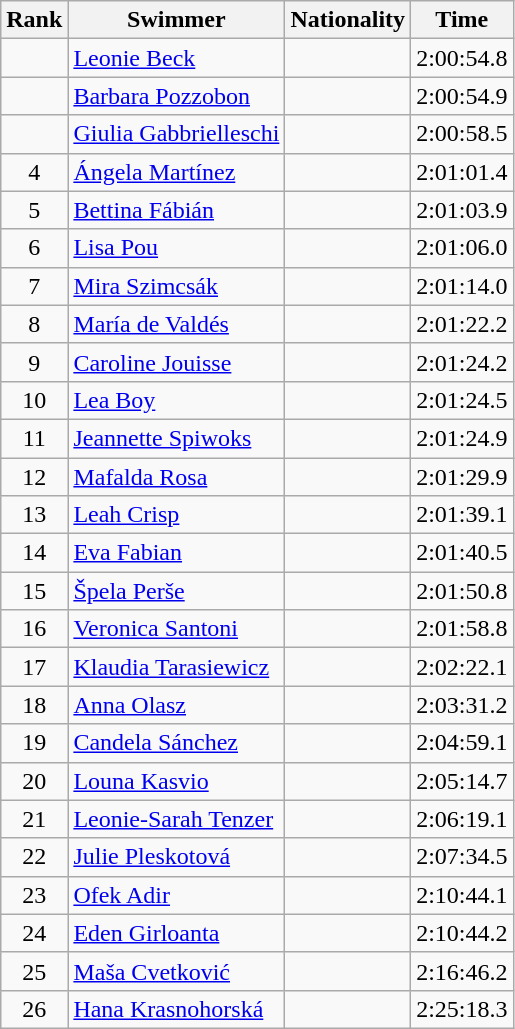<table class="wikitable sortable" style="text-align:center">
<tr>
<th>Rank</th>
<th>Swimmer</th>
<th>Nationality</th>
<th>Time</th>
</tr>
<tr>
<td></td>
<td align=left><a href='#'>Leonie Beck</a></td>
<td align=left></td>
<td>2:00:54.8</td>
</tr>
<tr>
<td></td>
<td align=left><a href='#'>Barbara Pozzobon</a></td>
<td align=left></td>
<td>2:00:54.9</td>
</tr>
<tr>
<td></td>
<td align=left><a href='#'>Giulia Gabbrielleschi</a></td>
<td align=left></td>
<td>2:00:58.5</td>
</tr>
<tr>
<td>4</td>
<td align=left><a href='#'>Ángela Martínez</a></td>
<td align=left></td>
<td>2:01:01.4</td>
</tr>
<tr>
<td>5</td>
<td align=left><a href='#'>Bettina Fábián</a></td>
<td align=left></td>
<td>2:01:03.9</td>
</tr>
<tr>
<td>6</td>
<td align=left><a href='#'>Lisa Pou</a></td>
<td align=left></td>
<td>2:01:06.0</td>
</tr>
<tr>
<td>7</td>
<td align=left><a href='#'>Mira Szimcsák</a></td>
<td align=left></td>
<td>2:01:14.0</td>
</tr>
<tr>
<td>8</td>
<td align=left><a href='#'>María de Valdés</a></td>
<td align=left></td>
<td>2:01:22.2</td>
</tr>
<tr>
<td>9</td>
<td align=left><a href='#'>Caroline Jouisse</a></td>
<td align=left></td>
<td>2:01:24.2</td>
</tr>
<tr>
<td>10</td>
<td align=left><a href='#'>Lea Boy</a></td>
<td align=left></td>
<td>2:01:24.5</td>
</tr>
<tr>
<td>11</td>
<td align=left><a href='#'>Jeannette Spiwoks</a></td>
<td align=left></td>
<td>2:01:24.9</td>
</tr>
<tr>
<td>12</td>
<td align=left><a href='#'>Mafalda Rosa</a></td>
<td align=left></td>
<td>2:01:29.9</td>
</tr>
<tr>
<td>13</td>
<td align=left><a href='#'>Leah Crisp</a></td>
<td align=left></td>
<td>2:01:39.1</td>
</tr>
<tr>
<td>14</td>
<td align=left><a href='#'>Eva Fabian</a></td>
<td align=left></td>
<td>2:01:40.5</td>
</tr>
<tr>
<td>15</td>
<td align=left><a href='#'>Špela Perše</a></td>
<td align=left></td>
<td>2:01:50.8</td>
</tr>
<tr>
<td>16</td>
<td align=left><a href='#'>Veronica Santoni</a></td>
<td align=left></td>
<td>2:01:58.8</td>
</tr>
<tr>
<td>17</td>
<td align=left><a href='#'>Klaudia Tarasiewicz</a></td>
<td align=left></td>
<td>2:02:22.1</td>
</tr>
<tr>
<td>18</td>
<td align=left><a href='#'>Anna Olasz</a></td>
<td align=left></td>
<td>2:03:31.2</td>
</tr>
<tr>
<td>19</td>
<td align=left><a href='#'>Candela Sánchez</a></td>
<td align=left></td>
<td>2:04:59.1</td>
</tr>
<tr>
<td>20</td>
<td align=left><a href='#'>Louna Kasvio</a></td>
<td align=left></td>
<td>2:05:14.7</td>
</tr>
<tr>
<td>21</td>
<td align=left><a href='#'>Leonie-Sarah Tenzer</a></td>
<td align=left></td>
<td>2:06:19.1</td>
</tr>
<tr>
<td>22</td>
<td align=left><a href='#'>Julie Pleskotová</a></td>
<td align=left></td>
<td>2:07:34.5</td>
</tr>
<tr>
<td>23</td>
<td align=left><a href='#'>Ofek Adir</a></td>
<td align=left></td>
<td>2:10:44.1</td>
</tr>
<tr>
<td>24</td>
<td align=left><a href='#'>Eden Girloanta</a></td>
<td align=left></td>
<td>2:10:44.2</td>
</tr>
<tr>
<td>25</td>
<td align=left><a href='#'>Maša Cvetković</a></td>
<td align=left></td>
<td>2:16:46.2</td>
</tr>
<tr>
<td>26</td>
<td align=left><a href='#'>Hana Krasnohorská</a></td>
<td align=left></td>
<td>2:25:18.3</td>
</tr>
</table>
